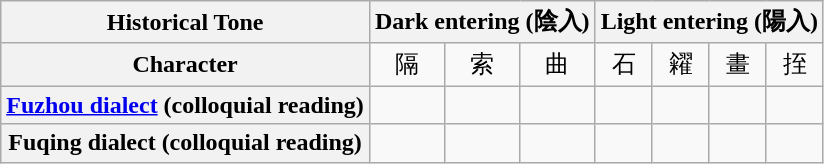<table class="wikitable" style="text-align:center">
<tr>
<th>Historical Tone</th>
<th colspan="3">Dark entering (陰入)</th>
<th colspan="4">Light entering (陽入)</th>
</tr>
<tr>
<th>Character</th>
<td>隔</td>
<td>索</td>
<td>曲</td>
<td>石</td>
<td>糴</td>
<td>畫</td>
<td>挃</td>
</tr>
<tr>
<th><a href='#'>Fuzhou dialect</a> (colloquial reading)</th>
<td></td>
<td></td>
<td></td>
<td></td>
<td></td>
<td></td>
<td></td>
</tr>
<tr>
<th>Fuqing dialect (colloquial reading)</th>
<td></td>
<td></td>
<td></td>
<td></td>
<td></td>
<td></td>
<td></td>
</tr>
</table>
